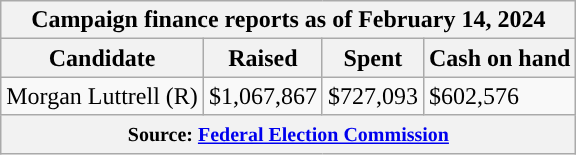<table class="wikitable sortable">
<tr>
<th colspan=4>Campaign finance reports as of February 14, 2024</th>
</tr>
<tr style="text-align:center;">
<th>Candidate</th>
<th>Raised</th>
<th>Spent</th>
<th>Cash on hand</th>
</tr>
<tr>
<td style="background-color:">Morgan Luttrell (R)</td>
<td>$1,067,867</td>
<td>$727,093</td>
<td>$602,576</td>
</tr>
<tr>
<th colspan="4"><small>Source: <a href='#'>Federal Election Commission</a></small></th>
</tr>
</table>
